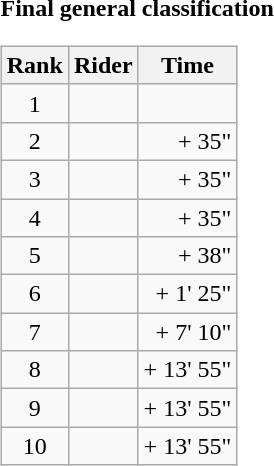<table>
<tr>
<td><strong>Final general classification</strong><br><table class="wikitable">
<tr>
<th scope="col">Rank</th>
<th scope="col">Rider</th>
<th scope="col">Time</th>
</tr>
<tr>
<td style="text-align:center;">1</td>
<td></td>
<td style="text-align:right;"></td>
</tr>
<tr>
<td style="text-align:center;">2</td>
<td></td>
<td style="text-align:right;">+ 35"</td>
</tr>
<tr>
<td style="text-align:center;">3</td>
<td></td>
<td style="text-align:right;">+ 35"</td>
</tr>
<tr>
<td style="text-align:center;">4</td>
<td></td>
<td style="text-align:right;">+ 35"</td>
</tr>
<tr>
<td style="text-align:center;">5</td>
<td></td>
<td style="text-align:right;">+ 38"</td>
</tr>
<tr>
<td style="text-align:center;">6</td>
<td></td>
<td style="text-align:right;">+ 1' 25"</td>
</tr>
<tr>
<td style="text-align:center;">7</td>
<td></td>
<td style="text-align:right;">+ 7' 10"</td>
</tr>
<tr>
<td style="text-align:center;">8</td>
<td></td>
<td style="text-align:right;">+ 13' 55"</td>
</tr>
<tr>
<td style="text-align:center;">9</td>
<td></td>
<td style="text-align:right;">+ 13' 55"</td>
</tr>
<tr>
<td style="text-align:center;">10</td>
<td></td>
<td style="text-align:right;">+ 13' 55"</td>
</tr>
</table>
</td>
</tr>
</table>
